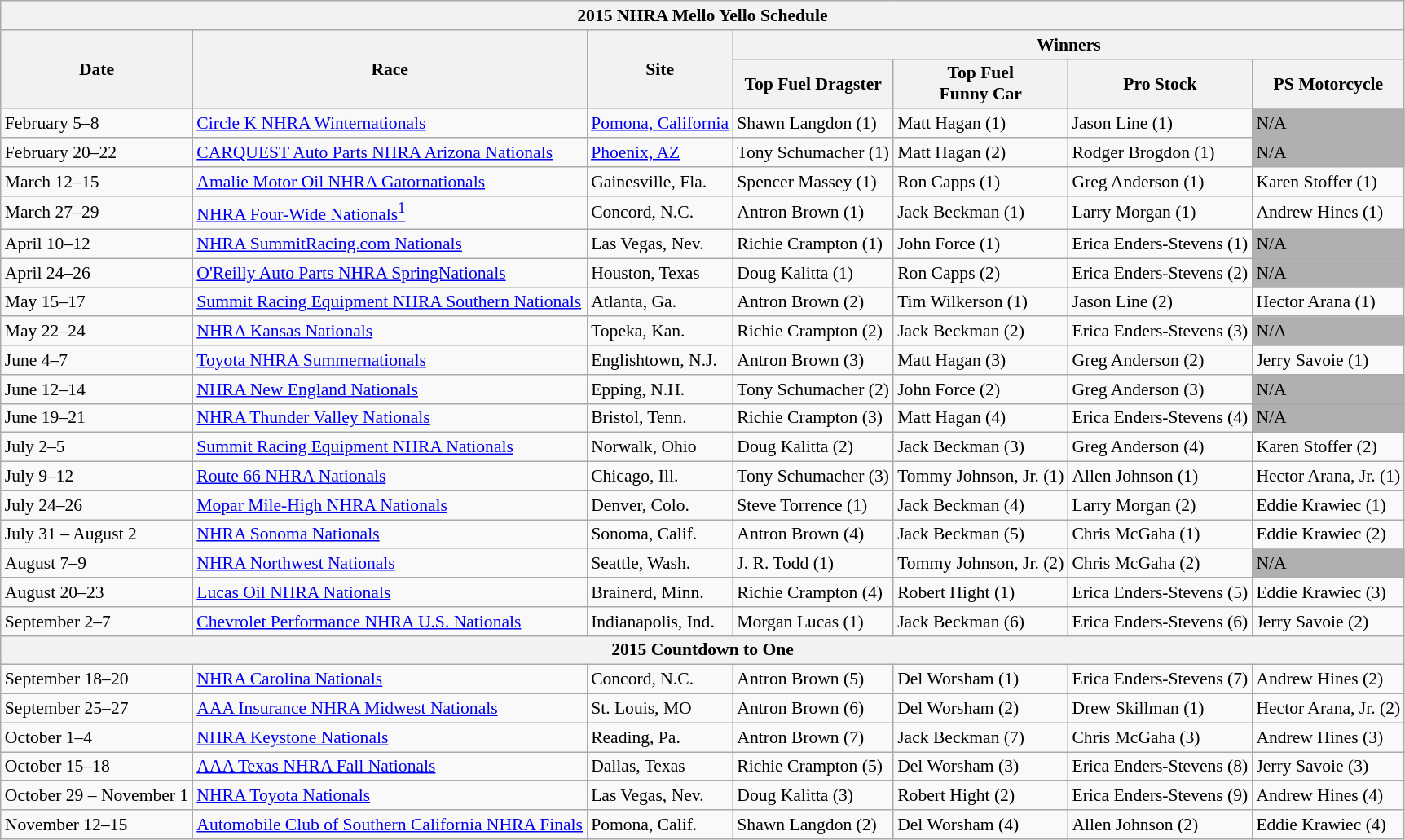<table class="wikitable" style="font-size:90%;">
<tr>
<th colspan="8">2015 NHRA Mello Yello Schedule</th>
</tr>
<tr>
<th rowspan="2">Date</th>
<th rowspan="2">Race</th>
<th rowspan="2">Site</th>
<th colspan="4">Winners</th>
</tr>
<tr>
<th>Top Fuel Dragster</th>
<th>Top Fuel<br>Funny Car</th>
<th>Pro Stock</th>
<th>PS Motorcycle</th>
</tr>
<tr>
<td>February 5–8</td>
<td><a href='#'>Circle K NHRA Winternationals</a></td>
<td><a href='#'>Pomona, California</a></td>
<td>Shawn Langdon (1)</td>
<td>Matt Hagan (1)</td>
<td>Jason Line (1)</td>
<td style="background:#b0b0b0;">N/A</td>
</tr>
<tr>
<td>February 20–22</td>
<td><a href='#'>CARQUEST Auto Parts NHRA Arizona Nationals</a></td>
<td><a href='#'>Phoenix, AZ</a></td>
<td>Tony Schumacher (1)</td>
<td>Matt Hagan (2)</td>
<td>Rodger Brogdon (1)</td>
<td style="background:#b0b0b0;">N/A</td>
</tr>
<tr>
<td>March 12–15</td>
<td><a href='#'>Amalie Motor Oil NHRA Gatornationals</a></td>
<td>Gainesville, Fla.</td>
<td>Spencer Massey (1)</td>
<td>Ron Capps (1)</td>
<td>Greg Anderson (1)</td>
<td>Karen Stoffer (1)</td>
</tr>
<tr>
<td>March 27–29</td>
<td><a href='#'>NHRA Four-Wide Nationals<sup>1</sup></a></td>
<td>Concord, N.C.</td>
<td>Antron Brown (1)</td>
<td>Jack Beckman (1)</td>
<td>Larry Morgan (1)</td>
<td>Andrew Hines (1)</td>
</tr>
<tr>
<td>April 10–12</td>
<td><a href='#'>NHRA SummitRacing.com Nationals</a></td>
<td>Las Vegas, Nev.</td>
<td>Richie Crampton (1)</td>
<td>John Force (1)</td>
<td>Erica Enders-Stevens (1)</td>
<td style="background:#b0b0b0;">N/A</td>
</tr>
<tr>
<td>April 24–26</td>
<td><a href='#'>O'Reilly Auto Parts NHRA SpringNationals</a></td>
<td>Houston, Texas</td>
<td>Doug Kalitta (1)</td>
<td>Ron Capps (2)</td>
<td>Erica Enders-Stevens (2)</td>
<td style="background:#b0b0b0;">N/A</td>
</tr>
<tr>
<td>May 15–17</td>
<td><a href='#'>Summit Racing Equipment NHRA Southern Nationals</a></td>
<td>Atlanta, Ga.</td>
<td>Antron Brown (2)</td>
<td>Tim Wilkerson (1)</td>
<td>Jason Line (2)</td>
<td>Hector Arana (1)</td>
</tr>
<tr>
<td>May 22–24</td>
<td><a href='#'>NHRA Kansas Nationals</a></td>
<td>Topeka, Kan.</td>
<td>Richie Crampton (2)</td>
<td>Jack Beckman (2)</td>
<td>Erica Enders-Stevens (3)</td>
<td style="background:#b0b0b0;">N/A</td>
</tr>
<tr>
<td>June 4–7</td>
<td><a href='#'>Toyota NHRA Summernationals</a></td>
<td>Englishtown, N.J.</td>
<td>Antron Brown (3)</td>
<td>Matt Hagan (3)</td>
<td>Greg Anderson (2)</td>
<td>Jerry Savoie (1)</td>
</tr>
<tr>
<td>June 12–14</td>
<td><a href='#'>NHRA New England Nationals</a></td>
<td>Epping, N.H.</td>
<td>Tony Schumacher (2)</td>
<td>John Force (2)</td>
<td>Greg Anderson (3)</td>
<td style="background:#b0b0b0;">N/A</td>
</tr>
<tr>
<td>June 19–21</td>
<td><a href='#'>NHRA Thunder Valley Nationals</a></td>
<td>Bristol, Tenn.</td>
<td>Richie Crampton (3)</td>
<td>Matt Hagan (4)</td>
<td>Erica Enders-Stevens (4)</td>
<td style="background:#b0b0b0;">N/A</td>
</tr>
<tr>
<td>July 2–5</td>
<td><a href='#'>Summit Racing Equipment NHRA Nationals</a></td>
<td>Norwalk, Ohio</td>
<td>Doug Kalitta (2)</td>
<td>Jack Beckman (3)</td>
<td>Greg Anderson (4)</td>
<td>Karen Stoffer (2)</td>
</tr>
<tr>
<td>July 9–12</td>
<td><a href='#'>Route 66 NHRA Nationals</a></td>
<td>Chicago, Ill.</td>
<td>Tony Schumacher (3)</td>
<td>Tommy Johnson, Jr. (1)</td>
<td>Allen Johnson (1)</td>
<td>Hector Arana, Jr. (1)</td>
</tr>
<tr>
<td>July 24–26</td>
<td><a href='#'>Mopar Mile-High NHRA Nationals</a></td>
<td>Denver, Colo.</td>
<td>Steve Torrence (1)</td>
<td>Jack Beckman (4)</td>
<td>Larry Morgan (2)</td>
<td>Eddie Krawiec (1)</td>
</tr>
<tr>
<td>July 31 – August 2</td>
<td><a href='#'>NHRA Sonoma Nationals</a></td>
<td>Sonoma, Calif.</td>
<td>Antron Brown (4)</td>
<td>Jack Beckman (5)</td>
<td>Chris McGaha (1)</td>
<td>Eddie Krawiec (2)</td>
</tr>
<tr>
<td>August 7–9</td>
<td><a href='#'>NHRA Northwest Nationals</a></td>
<td>Seattle, Wash.</td>
<td>J. R. Todd (1)</td>
<td>Tommy Johnson, Jr. (2)</td>
<td>Chris McGaha (2)</td>
<td style="background:#b0b0b0;">N/A</td>
</tr>
<tr>
<td>August 20–23</td>
<td><a href='#'>Lucas Oil NHRA Nationals</a></td>
<td>Brainerd, Minn.</td>
<td>Richie Crampton (4)</td>
<td>Robert Hight (1)</td>
<td>Erica Enders-Stevens (5)</td>
<td>Eddie Krawiec (3)</td>
</tr>
<tr>
<td>September 2–7</td>
<td><a href='#'>Chevrolet Performance NHRA U.S. Nationals</a></td>
<td>Indianapolis, Ind.</td>
<td>Morgan Lucas (1)</td>
<td>Jack Beckman (6)</td>
<td>Erica Enders-Stevens (6)</td>
<td>Jerry Savoie (2)</td>
</tr>
<tr>
<th colspan="8">2015 Countdown to One</th>
</tr>
<tr>
<td>September 18–20</td>
<td><a href='#'>NHRA Carolina Nationals</a></td>
<td>Concord, N.C.</td>
<td>Antron Brown (5)</td>
<td>Del Worsham (1)</td>
<td>Erica Enders-Stevens (7)</td>
<td>Andrew Hines (2)</td>
</tr>
<tr>
<td>September 25–27</td>
<td><a href='#'>AAA Insurance NHRA Midwest Nationals</a></td>
<td>St. Louis, MO</td>
<td>Antron Brown (6)</td>
<td>Del Worsham (2)</td>
<td>Drew Skillman (1)</td>
<td>Hector Arana, Jr. (2)</td>
</tr>
<tr>
<td>October 1–4</td>
<td><a href='#'>NHRA Keystone Nationals</a></td>
<td>Reading, Pa.</td>
<td>Antron Brown (7)</td>
<td>Jack Beckman (7)</td>
<td>Chris McGaha (3)</td>
<td>Andrew Hines (3)</td>
</tr>
<tr>
<td>October 15–18</td>
<td><a href='#'>AAA Texas NHRA Fall Nationals</a></td>
<td>Dallas, Texas</td>
<td>Richie Crampton (5)</td>
<td>Del Worsham (3)</td>
<td>Erica Enders-Stevens (8)</td>
<td>Jerry Savoie (3)</td>
</tr>
<tr>
<td>October 29 – November 1</td>
<td><a href='#'>NHRA Toyota Nationals</a></td>
<td>Las Vegas, Nev.</td>
<td>Doug Kalitta (3)</td>
<td>Robert Hight (2)</td>
<td>Erica Enders-Stevens (9)</td>
<td>Andrew Hines (4)</td>
</tr>
<tr>
<td>November 12–15</td>
<td><a href='#'>Automobile Club of Southern California NHRA Finals</a></td>
<td>Pomona, Calif.</td>
<td>Shawn Langdon (2)</td>
<td>Del Worsham (4)</td>
<td>Allen Johnson (2)</td>
<td>Eddie Krawiec (4)</td>
</tr>
</table>
